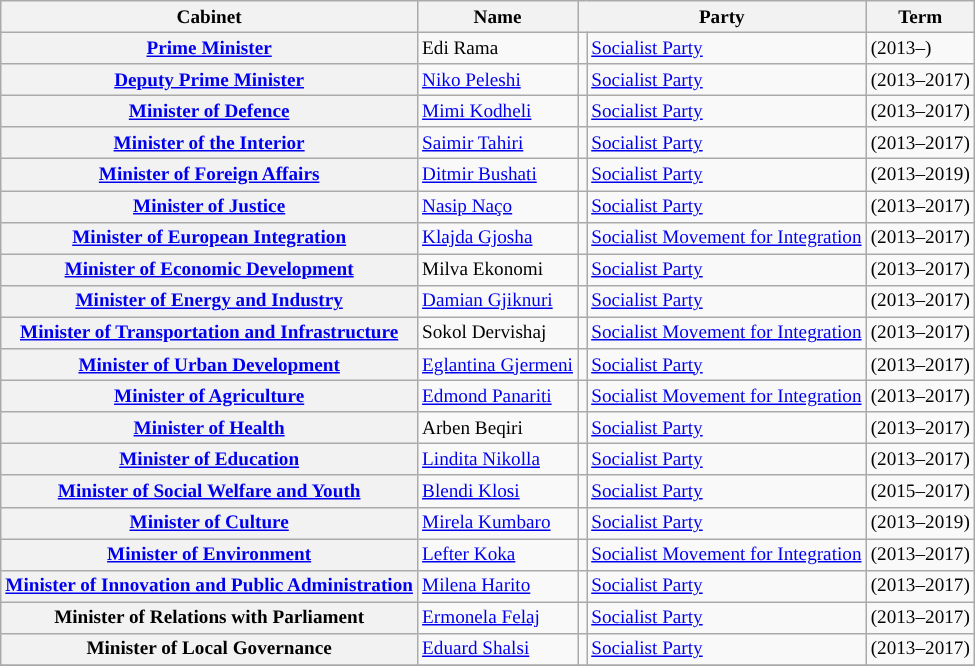<table class="wikitable" style="font-size: 80%;">
<tr>
<th>Cabinet</th>
<th>Name</th>
<th colspan=2>Party</th>
<th>Term</th>
</tr>
<tr>
<th><a href='#'>Prime Minister</a></th>
<td>Edi Rama</td>
<td></td>
<td><a href='#'>Socialist Party</a></td>
<td>(2013–)</td>
</tr>
<tr>
<th><a href='#'>Deputy Prime Minister</a></th>
<td><a href='#'>Niko Peleshi</a></td>
<td></td>
<td><a href='#'>Socialist Party</a></td>
<td>(2013–2017)</td>
</tr>
<tr>
<th><a href='#'>Minister of Defence</a></th>
<td><a href='#'>Mimi Kodheli</a></td>
<td></td>
<td><a href='#'>Socialist Party</a></td>
<td>(2013–2017)</td>
</tr>
<tr>
<th><a href='#'>Minister of the Interior</a></th>
<td><a href='#'>Saimir Tahiri</a></td>
<td></td>
<td><a href='#'>Socialist Party</a></td>
<td>(2013–2017)</td>
</tr>
<tr>
<th><a href='#'>Minister of Foreign Affairs</a></th>
<td><a href='#'>Ditmir Bushati</a></td>
<td></td>
<td><a href='#'>Socialist Party</a></td>
<td>(2013–2019)</td>
</tr>
<tr>
<th><a href='#'>Minister of Justice</a></th>
<td><a href='#'>Nasip Naço</a></td>
<td></td>
<td><a href='#'>Socialist Party</a></td>
<td>(2013–2017)</td>
</tr>
<tr>
<th><a href='#'>Minister of European Integration</a></th>
<td><a href='#'>Klajda Gjosha</a></td>
<td></td>
<td><a href='#'>Socialist Movement for Integration</a></td>
<td>(2013–2017)</td>
</tr>
<tr>
<th><a href='#'>Minister of Economic Development</a></th>
<td>Milva Ekonomi</td>
<td></td>
<td><a href='#'>Socialist Party</a></td>
<td>(2013–2017)</td>
</tr>
<tr>
<th><a href='#'>Minister of Energy and Industry</a></th>
<td><a href='#'>Damian Gjiknuri</a></td>
<td></td>
<td><a href='#'>Socialist Party</a></td>
<td>(2013–2017)</td>
</tr>
<tr>
<th><a href='#'>Minister of Transportation and Infrastructure</a></th>
<td>Sokol Dervishaj</td>
<td></td>
<td><a href='#'>Socialist Movement for Integration</a></td>
<td>(2013–2017)</td>
</tr>
<tr>
<th><a href='#'>Minister of Urban Development</a></th>
<td><a href='#'>Eglantina Gjermeni</a></td>
<td></td>
<td><a href='#'>Socialist Party</a></td>
<td>(2013–2017)</td>
</tr>
<tr>
<th><a href='#'>Minister of Agriculture</a></th>
<td><a href='#'>Edmond Panariti</a></td>
<td></td>
<td><a href='#'>Socialist Movement for Integration</a></td>
<td>(2013–2017)</td>
</tr>
<tr>
<th><a href='#'>Minister of Health</a></th>
<td>Arben Beqiri</td>
<td></td>
<td><a href='#'>Socialist Party</a></td>
<td>(2013–2017)</td>
</tr>
<tr>
<th><a href='#'>Minister of Education</a></th>
<td><a href='#'>Lindita Nikolla</a></td>
<td></td>
<td><a href='#'>Socialist Party</a></td>
<td>(2013–2017)</td>
</tr>
<tr>
<th><a href='#'>Minister of Social Welfare and Youth</a></th>
<td><a href='#'>Blendi Klosi</a></td>
<td></td>
<td><a href='#'>Socialist Party</a></td>
<td>(2015–2017)</td>
</tr>
<tr>
<th><a href='#'>Minister of Culture</a></th>
<td><a href='#'>Mirela Kumbaro</a></td>
<td></td>
<td><a href='#'>Socialist Party</a></td>
<td>(2013–2019)</td>
</tr>
<tr>
<th><a href='#'>Minister of Environment</a></th>
<td><a href='#'>Lefter Koka</a></td>
<td></td>
<td><a href='#'>Socialist Movement for Integration</a></td>
<td>(2013–2017)</td>
</tr>
<tr>
<th><a href='#'>Minister of Innovation and Public Administration</a></th>
<td><a href='#'>Milena Harito</a></td>
<td></td>
<td><a href='#'>Socialist Party</a></td>
<td>(2013–2017)</td>
</tr>
<tr>
<th>Minister of Relations with Parliament</th>
<td><a href='#'>Ermonela Felaj</a></td>
<td></td>
<td><a href='#'>Socialist Party</a></td>
<td>(2013–2017)</td>
</tr>
<tr>
<th>Minister of Local Governance</th>
<td><a href='#'>Eduard Shalsi</a></td>
<td></td>
<td><a href='#'>Socialist Party</a></td>
<td>(2013–2017)</td>
</tr>
<tr>
</tr>
</table>
